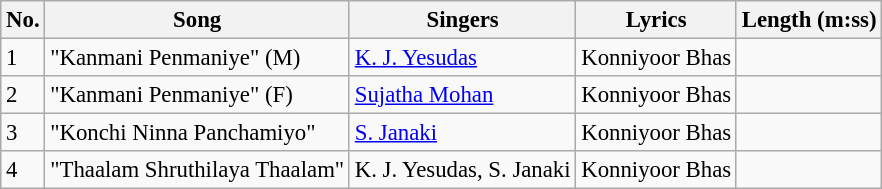<table class="wikitable" style="font-size:95%;">
<tr>
<th>No.</th>
<th>Song</th>
<th>Singers</th>
<th>Lyrics</th>
<th>Length (m:ss)</th>
</tr>
<tr>
<td>1</td>
<td>"Kanmani Penmaniye" (M)</td>
<td><a href='#'>K. J. Yesudas</a></td>
<td>Konniyoor Bhas</td>
<td></td>
</tr>
<tr>
<td>2</td>
<td>"Kanmani Penmaniye" (F)</td>
<td><a href='#'>Sujatha Mohan</a></td>
<td>Konniyoor Bhas</td>
<td></td>
</tr>
<tr>
<td>3</td>
<td>"Konchi Ninna Panchamiyo"</td>
<td><a href='#'>S. Janaki</a></td>
<td>Konniyoor Bhas</td>
<td></td>
</tr>
<tr>
<td>4</td>
<td>"Thaalam Shruthilaya Thaalam"</td>
<td>K. J. Yesudas, S. Janaki</td>
<td>Konniyoor Bhas</td>
<td></td>
</tr>
</table>
